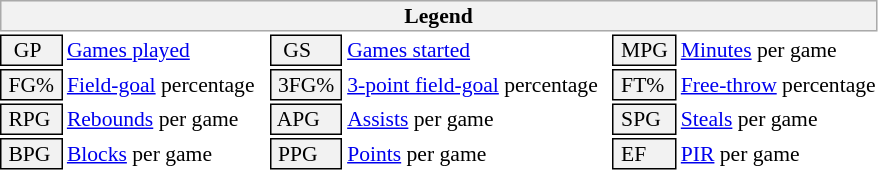<table class="toccolours" style="font-size: 90%; white-space: nowrap;">
<tr>
<th colspan="6" style="background-color: #F2F2F2; border: 1px solid #AAAAAA;">Legend</th>
</tr>
<tr>
<td style="background-color: #F2F2F2; border: 1px solid black;">  GP</td>
<td><a href='#'>Games played</a></td>
<td style="background-color: #F2F2F2; border: 1px solid black">  GS </td>
<td><a href='#'>Games started</a></td>
<td style="background-color: #F2F2F2; border: 1px solid black"> MPG </td>
<td><a href='#'>Minutes</a> per game</td>
</tr>
<tr>
<td style="background-color: #F2F2F2; border: 1px solid black;"> FG% </td>
<td style="padding-right: 8px"><a href='#'>Field-goal</a> percentage</td>
<td style="background-color: #F2F2F2; border: 1px solid black"> 3FG% </td>
<td style="padding-right: 8px"><a href='#'>3-point field-goal</a> percentage</td>
<td style="background-color: #F2F2F2; border: 1px solid black"> FT% </td>
<td><a href='#'>Free-throw</a> percentage</td>
</tr>
<tr>
<td style="background-color: #F2F2F2; border: 1px solid black;"> RPG </td>
<td><a href='#'>Rebounds</a> per game</td>
<td style="background-color: #F2F2F2; border: 1px solid black"> APG </td>
<td><a href='#'>Assists</a> per game</td>
<td style="background-color: #F2F2F2; border: 1px solid black"> SPG </td>
<td><a href='#'>Steals</a> per game</td>
</tr>
<tr>
<td style="background-color: #F2F2F2; border: 1px solid black;"> BPG </td>
<td><a href='#'>Blocks</a> per game</td>
<td style="background-color: #F2F2F2; border: 1px solid black"> PPG </td>
<td><a href='#'>Points</a> per game</td>
<td style="background-color: #F2F2F2; border: 1px solid black"> EF </td>
<td><a href='#'>PIR</a> per game</td>
</tr>
<tr>
</tr>
</table>
